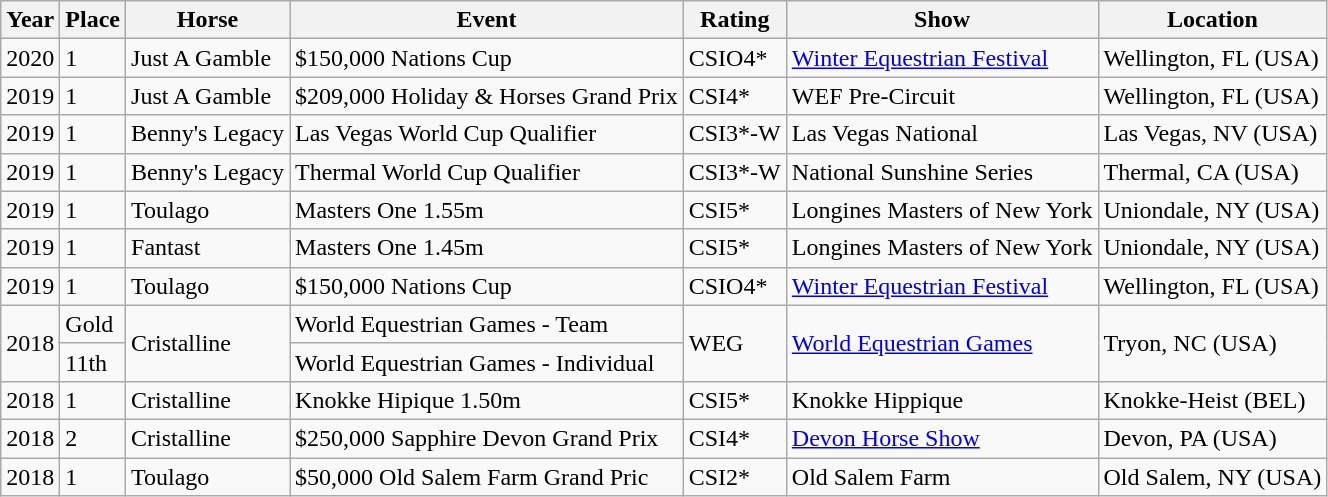<table class="wikitable">
<tr>
<th>Year</th>
<th>Place</th>
<th>Horse</th>
<th>Event</th>
<th>Rating</th>
<th>Show</th>
<th>Location</th>
</tr>
<tr>
<td>2020</td>
<td>1</td>
<td>Just A Gamble</td>
<td>$150,000 Nations Cup</td>
<td>CSIO4*</td>
<td><a href='#'>Winter Equestrian Festival</a></td>
<td>Wellington, FL (USA)</td>
</tr>
<tr>
<td>2019</td>
<td>1</td>
<td>Just A Gamble</td>
<td>$209,000 Holiday & Horses Grand Prix</td>
<td>CSI4*</td>
<td>WEF Pre-Circuit</td>
<td>Wellington, FL (USA)</td>
</tr>
<tr>
<td>2019</td>
<td>1</td>
<td>Benny's Legacy</td>
<td>Las Vegas World Cup Qualifier</td>
<td>CSI3*-W</td>
<td>Las Vegas National</td>
<td>Las Vegas, NV (USA)</td>
</tr>
<tr>
<td>2019</td>
<td>1</td>
<td>Benny's Legacy</td>
<td>Thermal World Cup Qualifier</td>
<td>CSI3*-W</td>
<td>National Sunshine Series</td>
<td>Thermal, CA (USA)</td>
</tr>
<tr>
<td>2019</td>
<td>1</td>
<td>Toulago</td>
<td>Masters One 1.55m</td>
<td>CSI5*</td>
<td>Longines Masters of New York</td>
<td>Uniondale, NY (USA)</td>
</tr>
<tr>
<td>2019</td>
<td>1</td>
<td>Fantast</td>
<td>Masters One 1.45m</td>
<td>CSI5*</td>
<td>Longines Masters of New York</td>
<td>Uniondale, NY (USA)</td>
</tr>
<tr>
<td>2019</td>
<td>1</td>
<td>Toulago</td>
<td>$150,000 Nations Cup</td>
<td>CSIO4*</td>
<td><a href='#'>Winter Equestrian Festival</a></td>
<td>Wellington, FL (USA)</td>
</tr>
<tr>
<td rowspan="2">2018</td>
<td>Gold</td>
<td rowspan="2">Cristalline</td>
<td>World Equestrian Games - Team</td>
<td rowspan="2">WEG</td>
<td rowspan="2"><a href='#'>World Equestrian Games</a></td>
<td rowspan="2">Tryon, NC (USA)</td>
</tr>
<tr>
<td>11th</td>
<td>World Equestrian Games - Individual</td>
</tr>
<tr>
<td>2018</td>
<td>1</td>
<td>Cristalline</td>
<td>Knokke Hipique 1.50m</td>
<td>CSI5*</td>
<td>Knokke Hippique</td>
<td>Knokke-Heist (BEL)</td>
</tr>
<tr>
<td>2018</td>
<td>2</td>
<td>Cristalline</td>
<td>$250,000 Sapphire Devon Grand Prix</td>
<td>CSI4*</td>
<td><a href='#'>Devon Horse Show</a></td>
<td>Devon, PA (USA)</td>
</tr>
<tr>
<td>2018</td>
<td>1</td>
<td>Toulago</td>
<td>$50,000 Old Salem Farm Grand Pric</td>
<td>CSI2*</td>
<td>Old Salem Farm</td>
<td>Old Salem, NY (USA)</td>
</tr>
</table>
